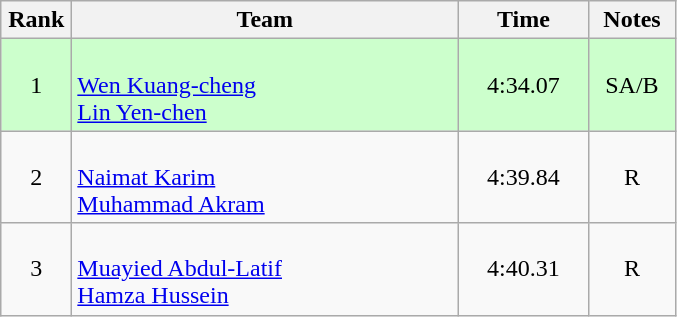<table class=wikitable style="text-align:center">
<tr>
<th width=40>Rank</th>
<th width=250>Team</th>
<th width=80>Time</th>
<th width=50>Notes</th>
</tr>
<tr bgcolor="ccffcc">
<td>1</td>
<td align=left><br><a href='#'>Wen Kuang-cheng</a><br><a href='#'>Lin Yen-chen</a></td>
<td>4:34.07</td>
<td>SA/B</td>
</tr>
<tr>
<td>2</td>
<td align=left><br><a href='#'>Naimat Karim</a><br><a href='#'>Muhammad Akram</a></td>
<td>4:39.84</td>
<td>R</td>
</tr>
<tr>
<td>3</td>
<td align=left><br><a href='#'>Muayied Abdul-Latif</a><br><a href='#'>Hamza Hussein</a></td>
<td>4:40.31</td>
<td>R</td>
</tr>
</table>
